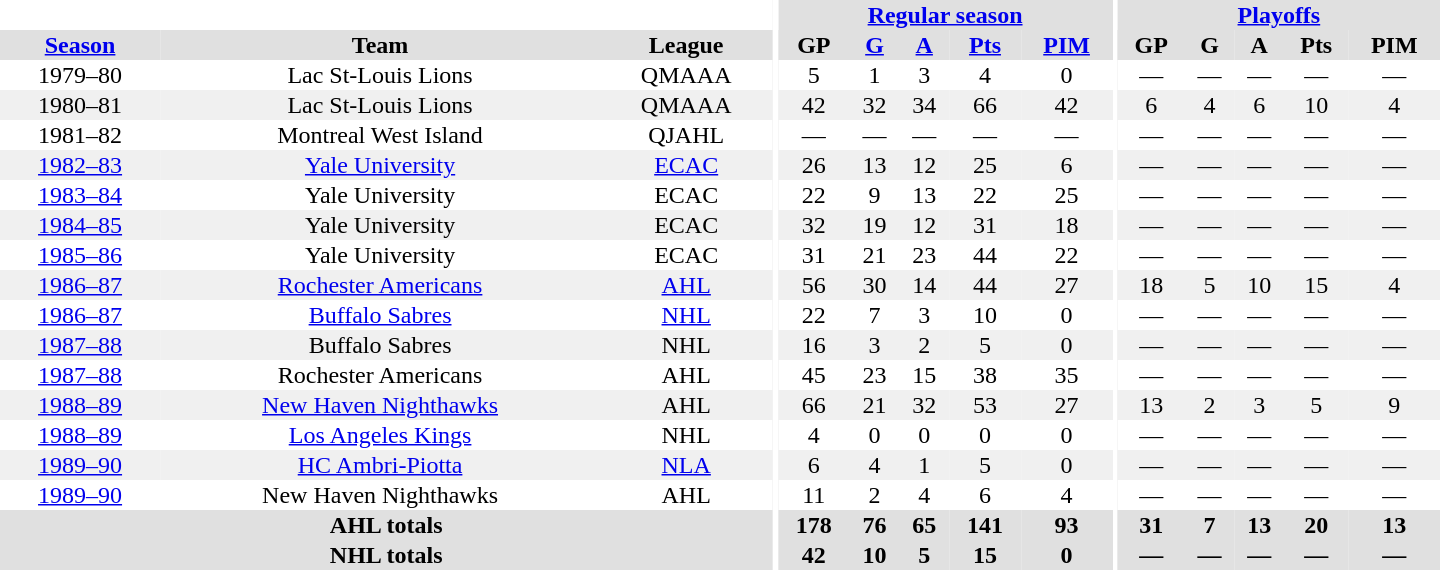<table border="0" cellpadding="1" cellspacing="0" style="text-align:center; width:60em">
<tr bgcolor="#e0e0e0">
<th colspan="3" bgcolor="#ffffff"></th>
<th rowspan="100" bgcolor="#ffffff"></th>
<th colspan="5"><a href='#'>Regular season</a></th>
<th rowspan="100" bgcolor="#ffffff"></th>
<th colspan="5"><a href='#'>Playoffs</a></th>
</tr>
<tr bgcolor="#e0e0e0">
<th><a href='#'>Season</a></th>
<th>Team</th>
<th>League</th>
<th>GP</th>
<th><a href='#'>G</a></th>
<th><a href='#'>A</a></th>
<th><a href='#'>Pts</a></th>
<th><a href='#'>PIM</a></th>
<th>GP</th>
<th>G</th>
<th>A</th>
<th>Pts</th>
<th>PIM</th>
</tr>
<tr>
<td>1979–80</td>
<td>Lac St-Louis Lions</td>
<td>QMAAA</td>
<td>5</td>
<td>1</td>
<td>3</td>
<td>4</td>
<td>0</td>
<td>—</td>
<td>—</td>
<td>—</td>
<td>—</td>
<td>—</td>
</tr>
<tr bgcolor="#f0f0f0">
<td>1980–81</td>
<td>Lac St-Louis Lions</td>
<td>QMAAA</td>
<td>42</td>
<td>32</td>
<td>34</td>
<td>66</td>
<td>42</td>
<td>6</td>
<td>4</td>
<td>6</td>
<td>10</td>
<td>4</td>
</tr>
<tr>
<td>1981–82</td>
<td>Montreal West Island</td>
<td>QJAHL</td>
<td>—</td>
<td>—</td>
<td>—</td>
<td>—</td>
<td>—</td>
<td>—</td>
<td>—</td>
<td>—</td>
<td>—</td>
<td>—</td>
</tr>
<tr bgcolor="#f0f0f0">
<td><a href='#'>1982–83</a></td>
<td><a href='#'>Yale University</a></td>
<td><a href='#'>ECAC</a></td>
<td>26</td>
<td>13</td>
<td>12</td>
<td>25</td>
<td>6</td>
<td>—</td>
<td>—</td>
<td>—</td>
<td>—</td>
<td>—</td>
</tr>
<tr>
<td><a href='#'>1983–84</a></td>
<td>Yale University</td>
<td>ECAC</td>
<td>22</td>
<td>9</td>
<td>13</td>
<td>22</td>
<td>25</td>
<td>—</td>
<td>—</td>
<td>—</td>
<td>—</td>
<td>—</td>
</tr>
<tr bgcolor="#f0f0f0">
<td><a href='#'>1984–85</a></td>
<td>Yale University</td>
<td>ECAC</td>
<td>32</td>
<td>19</td>
<td>12</td>
<td>31</td>
<td>18</td>
<td>—</td>
<td>—</td>
<td>—</td>
<td>—</td>
<td>—</td>
</tr>
<tr>
<td><a href='#'>1985–86</a></td>
<td>Yale University</td>
<td>ECAC</td>
<td>31</td>
<td>21</td>
<td>23</td>
<td>44</td>
<td>22</td>
<td>—</td>
<td>—</td>
<td>—</td>
<td>—</td>
<td>—</td>
</tr>
<tr bgcolor="#f0f0f0">
<td><a href='#'>1986–87</a></td>
<td><a href='#'>Rochester Americans</a></td>
<td><a href='#'>AHL</a></td>
<td>56</td>
<td>30</td>
<td>14</td>
<td>44</td>
<td>27</td>
<td>18</td>
<td>5</td>
<td>10</td>
<td>15</td>
<td>4</td>
</tr>
<tr>
<td><a href='#'>1986–87</a></td>
<td><a href='#'>Buffalo Sabres</a></td>
<td><a href='#'>NHL</a></td>
<td>22</td>
<td>7</td>
<td>3</td>
<td>10</td>
<td>0</td>
<td>—</td>
<td>—</td>
<td>—</td>
<td>—</td>
<td>—</td>
</tr>
<tr bgcolor="#f0f0f0">
<td><a href='#'>1987–88</a></td>
<td>Buffalo Sabres</td>
<td>NHL</td>
<td>16</td>
<td>3</td>
<td>2</td>
<td>5</td>
<td>0</td>
<td>—</td>
<td>—</td>
<td>—</td>
<td>—</td>
<td>—</td>
</tr>
<tr>
<td><a href='#'>1987–88</a></td>
<td>Rochester Americans</td>
<td>AHL</td>
<td>45</td>
<td>23</td>
<td>15</td>
<td>38</td>
<td>35</td>
<td>—</td>
<td>—</td>
<td>—</td>
<td>—</td>
<td>—</td>
</tr>
<tr bgcolor="#f0f0f0">
<td><a href='#'>1988–89</a></td>
<td><a href='#'>New Haven Nighthawks</a></td>
<td>AHL</td>
<td>66</td>
<td>21</td>
<td>32</td>
<td>53</td>
<td>27</td>
<td>13</td>
<td>2</td>
<td>3</td>
<td>5</td>
<td>9</td>
</tr>
<tr>
<td><a href='#'>1988–89</a></td>
<td><a href='#'>Los Angeles Kings</a></td>
<td>NHL</td>
<td>4</td>
<td>0</td>
<td>0</td>
<td>0</td>
<td>0</td>
<td>—</td>
<td>—</td>
<td>—</td>
<td>—</td>
<td>—</td>
</tr>
<tr bgcolor="#f0f0f0">
<td><a href='#'>1989–90</a></td>
<td><a href='#'>HC Ambri-Piotta</a></td>
<td><a href='#'>NLA</a></td>
<td>6</td>
<td>4</td>
<td>1</td>
<td>5</td>
<td>0</td>
<td>—</td>
<td>—</td>
<td>—</td>
<td>—</td>
<td>—</td>
</tr>
<tr>
<td><a href='#'>1989–90</a></td>
<td>New Haven Nighthawks</td>
<td>AHL</td>
<td>11</td>
<td>2</td>
<td>4</td>
<td>6</td>
<td>4</td>
<td>—</td>
<td>—</td>
<td>—</td>
<td>—</td>
<td>—</td>
</tr>
<tr bgcolor="#e0e0e0">
<th colspan="3">AHL totals</th>
<th>178</th>
<th>76</th>
<th>65</th>
<th>141</th>
<th>93</th>
<th>31</th>
<th>7</th>
<th>13</th>
<th>20</th>
<th>13</th>
</tr>
<tr bgcolor="#e0e0e0">
<th colspan="3">NHL totals</th>
<th>42</th>
<th>10</th>
<th>5</th>
<th>15</th>
<th>0</th>
<th>—</th>
<th>—</th>
<th>—</th>
<th>—</th>
<th>—</th>
</tr>
</table>
